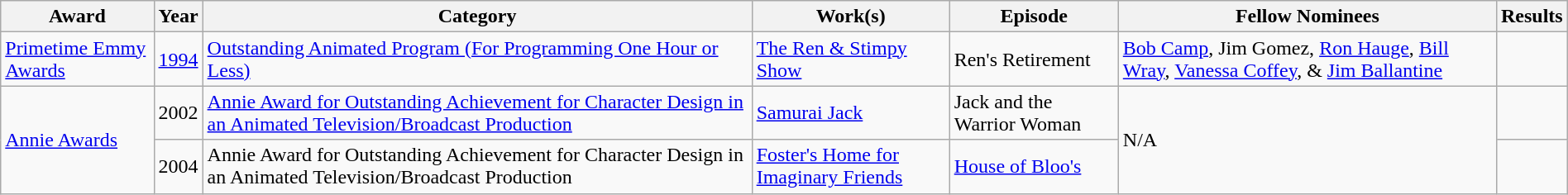<table class="wikitable plainrowheaders sortable" style="margin-right: 0;">
<tr>
<th scope="col">Award</th>
<th scope="col">Year</th>
<th scope="col">Category</th>
<th scope="col">Work(s)</th>
<th scope="col">Episode</th>
<th scope="col">Fellow Nominees</th>
<th scope="col">Results</th>
</tr>
<tr>
<td><a href='#'>Primetime Emmy Awards</a></td>
<td><a href='#'>1994</a></td>
<td><a href='#'>Outstanding Animated Program (For Programming One Hour or Less)</a></td>
<td><a href='#'>The Ren & Stimpy Show</a></td>
<td>Ren's Retirement</td>
<td><a href='#'>Bob Camp</a>, Jim Gomez, <a href='#'>Ron Hauge</a>, <a href='#'>Bill Wray</a>, <a href='#'>Vanessa Coffey</a>, & <a href='#'>Jim Ballantine</a></td>
<td></td>
</tr>
<tr>
<td rowspan="2"><a href='#'>Annie Awards</a></td>
<td>2002</td>
<td><a href='#'>Annie Award for Outstanding Achievement for Character Design in an Animated Television/Broadcast Production</a></td>
<td><a href='#'>Samurai Jack</a></td>
<td>Jack and the Warrior Woman</td>
<td rowspan="2">N/A</td>
<td></td>
</tr>
<tr>
<td>2004</td>
<td>Annie Award for Outstanding Achievement for Character Design in an Animated Television/Broadcast Production</td>
<td><a href='#'>Foster's Home for Imaginary Friends</a></td>
<td><a href='#'>House of Bloo's</a></td>
<td></td>
</tr>
</table>
